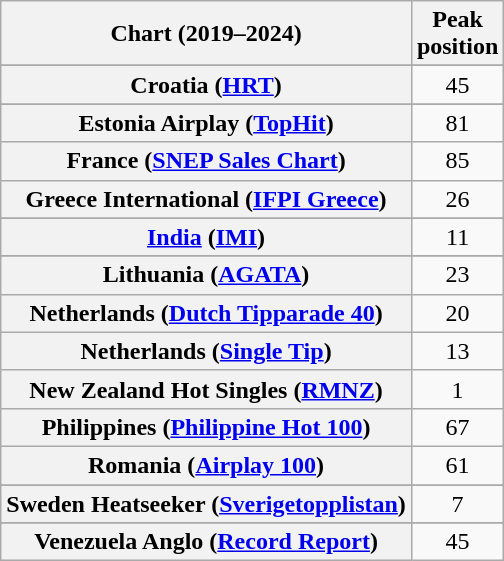<table class="wikitable sortable plainrowheaders" style="text-align:center">
<tr>
<th scope="col">Chart (2019–2024)</th>
<th scope="col">Peak<br>position</th>
</tr>
<tr>
</tr>
<tr>
</tr>
<tr>
</tr>
<tr>
</tr>
<tr>
<th scope="row">Croatia (<a href='#'>HRT</a>)</th>
<td>45</td>
</tr>
<tr>
</tr>
<tr>
<th scope="row">Estonia Airplay (<a href='#'>TopHit</a>)</th>
<td>81</td>
</tr>
<tr>
<th scope="row">France (<a href='#'>SNEP Sales Chart</a>)</th>
<td align="center">85</td>
</tr>
<tr>
<th scope="row">Greece International (<a href='#'>IFPI Greece</a>)</th>
<td>26</td>
</tr>
<tr>
</tr>
<tr>
<th scope="row"><a href='#'>India</a> (<a href='#'>IMI</a>)</th>
<td>11</td>
</tr>
<tr>
</tr>
<tr>
<th scope="row">Lithuania (<a href='#'>AGATA</a>)</th>
<td>23</td>
</tr>
<tr>
<th scope="row">Netherlands (<a href='#'>Dutch Tipparade 40</a>)</th>
<td>20</td>
</tr>
<tr>
<th scope="row">Netherlands (<a href='#'>Single Tip</a>)</th>
<td>13</td>
</tr>
<tr>
<th scope="row">New Zealand Hot Singles (<a href='#'>RMNZ</a>)</th>
<td>1</td>
</tr>
<tr>
<th scope="row">Philippines (<a href='#'>Philippine Hot 100</a>) </th>
<td>67</td>
</tr>
<tr>
<th scope="row">Romania (<a href='#'>Airplay 100</a>)</th>
<td>61</td>
</tr>
<tr>
</tr>
<tr>
</tr>
<tr>
<th scope="row">Sweden Heatseeker (<a href='#'>Sverigetopplistan</a>)</th>
<td>7</td>
</tr>
<tr>
</tr>
<tr>
</tr>
<tr>
</tr>
<tr>
<th scope="row">Venezuela Anglo (<a href='#'>Record Report</a>)</th>
<td>45</td>
</tr>
</table>
